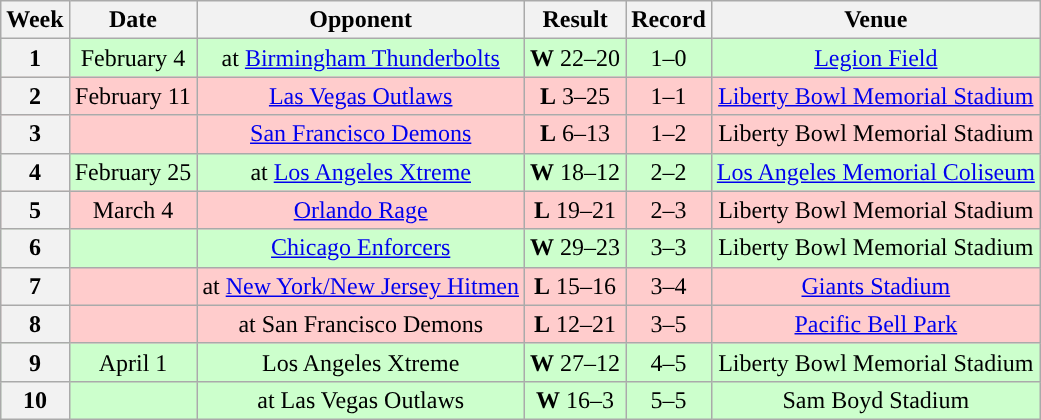<table class="wikitable" style="text-align:center">
<tr>
<th>Week</th>
<th>Date</th>
<th>Opponent</th>
<th>Result</th>
<th>Record</th>
<th>Venue</th>
</tr>
<tr style="background:#cfc">
<th>1</th>
<td>February 4</td>
<td>at <a href='#'>Birmingham Thunderbolts</a></td>
<td><strong>W</strong> 22–20</td>
<td>1–0</td>
<td><a href='#'>Legion Field</a></td>
</tr>
<tr style="background:#fcc">
<th>2</th>
<td>February 11</td>
<td><a href='#'>Las Vegas Outlaws</a></td>
<td><strong>L</strong> 3–25</td>
<td>1–1</td>
<td><a href='#'>Liberty Bowl Memorial Stadium</a></td>
</tr>
<tr style="background:#fcc">
<th>3</th>
<td></td>
<td><a href='#'>San Francisco Demons</a></td>
<td><strong>L</strong> 6–13</td>
<td>1–2</td>
<td>Liberty Bowl Memorial Stadium</td>
</tr>
<tr style="background:#cfc">
<th>4</th>
<td>February 25</td>
<td>at <a href='#'>Los Angeles Xtreme</a></td>
<td><strong>W</strong> 18–12</td>
<td>2–2</td>
<td><a href='#'>Los Angeles Memorial Coliseum</a></td>
</tr>
<tr style="background:#fcc">
<th>5</th>
<td>March 4</td>
<td><a href='#'>Orlando Rage</a></td>
<td><strong>L</strong> 19–21</td>
<td>2–3</td>
<td>Liberty Bowl Memorial Stadium</td>
</tr>
<tr style="background:#cfc">
<th>6</th>
<td></td>
<td><a href='#'>Chicago Enforcers</a></td>
<td><strong>W</strong> 29–23</td>
<td>3–3</td>
<td>Liberty Bowl Memorial Stadium</td>
</tr>
<tr style="background:#fcc">
<th>7</th>
<td></td>
<td>at <a href='#'>New York/New Jersey Hitmen</a></td>
<td><strong>L</strong> 15–16</td>
<td>3–4</td>
<td><a href='#'>Giants Stadium</a></td>
</tr>
<tr style="background:#fcc">
<th>8</th>
<td></td>
<td>at San Francisco Demons</td>
<td><strong>L</strong> 12–21</td>
<td>3–5</td>
<td><a href='#'>Pacific Bell Park</a></td>
</tr>
<tr style="background:#cfc">
<th>9</th>
<td>April 1</td>
<td>Los Angeles Xtreme</td>
<td><strong>W</strong> 27–12</td>
<td>4–5</td>
<td>Liberty Bowl Memorial Stadium</td>
</tr>
<tr style="background:#cfc">
<th>10</th>
<td></td>
<td>at Las Vegas Outlaws</td>
<td><strong>W</strong> 16–3</td>
<td>5–5</td>
<td>Sam Boyd Stadium</td>
</tr>
</table>
